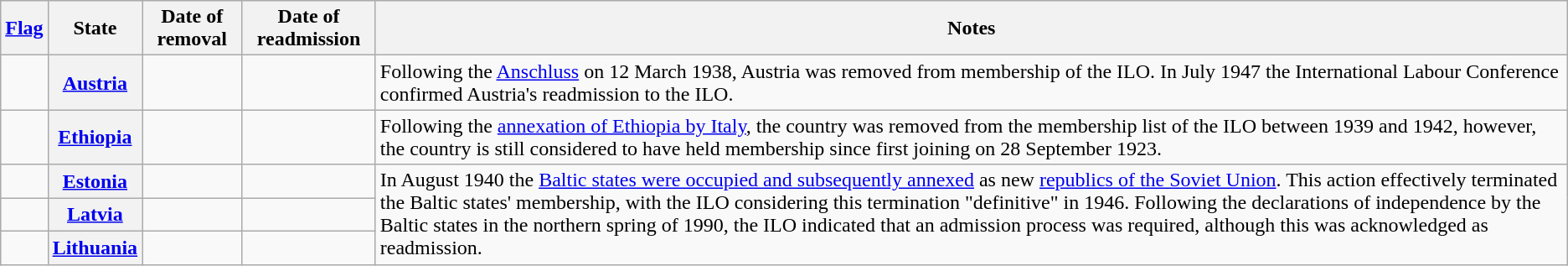<table class="wikitable">
<tr>
<th scope="col"><a href='#'>Flag</a></th>
<th scope="col">State</th>
<th scope="col">Date of removal</th>
<th scope="col">Date of readmission</th>
<th>Notes</th>
</tr>
<tr>
<td></td>
<th scope="row"><a href='#'>Austria</a></th>
<td></td>
<td></td>
<td>Following the <a href='#'>Anschluss</a> on 12 March 1938, Austria was removed from membership of the ILO. In July 1947 the International Labour Conference confirmed Austria's readmission to the ILO.</td>
</tr>
<tr>
<td></td>
<th scope="row"><a href='#'>Ethiopia</a></th>
<td></td>
<td></td>
<td>Following the <a href='#'>annexation of Ethiopia by Italy</a>, the country was removed from the membership list of the ILO between 1939 and 1942, however, the country is still considered to have held membership since first joining on 28 September 1923.</td>
</tr>
<tr>
<td></td>
<th scope="row"><a href='#'>Estonia</a></th>
<td></td>
<td></td>
<td rowspan="3">In August 1940 the <a href='#'>Baltic states were occupied and subsequently annexed</a> as new <a href='#'>republics of the Soviet Union</a>. This action effectively terminated the Baltic states' membership, with the ILO considering this termination "definitive" in 1946.  Following the declarations of independence by the Baltic states in the northern spring of 1990, the ILO indicated that an admission process was required, although this was acknowledged as readmission.</td>
</tr>
<tr>
<td></td>
<th scope="row"><a href='#'>Latvia</a></th>
<td></td>
<td></td>
</tr>
<tr>
<td></td>
<th scope="row"><a href='#'>Lithuania</a></th>
<td></td>
<td></td>
</tr>
</table>
